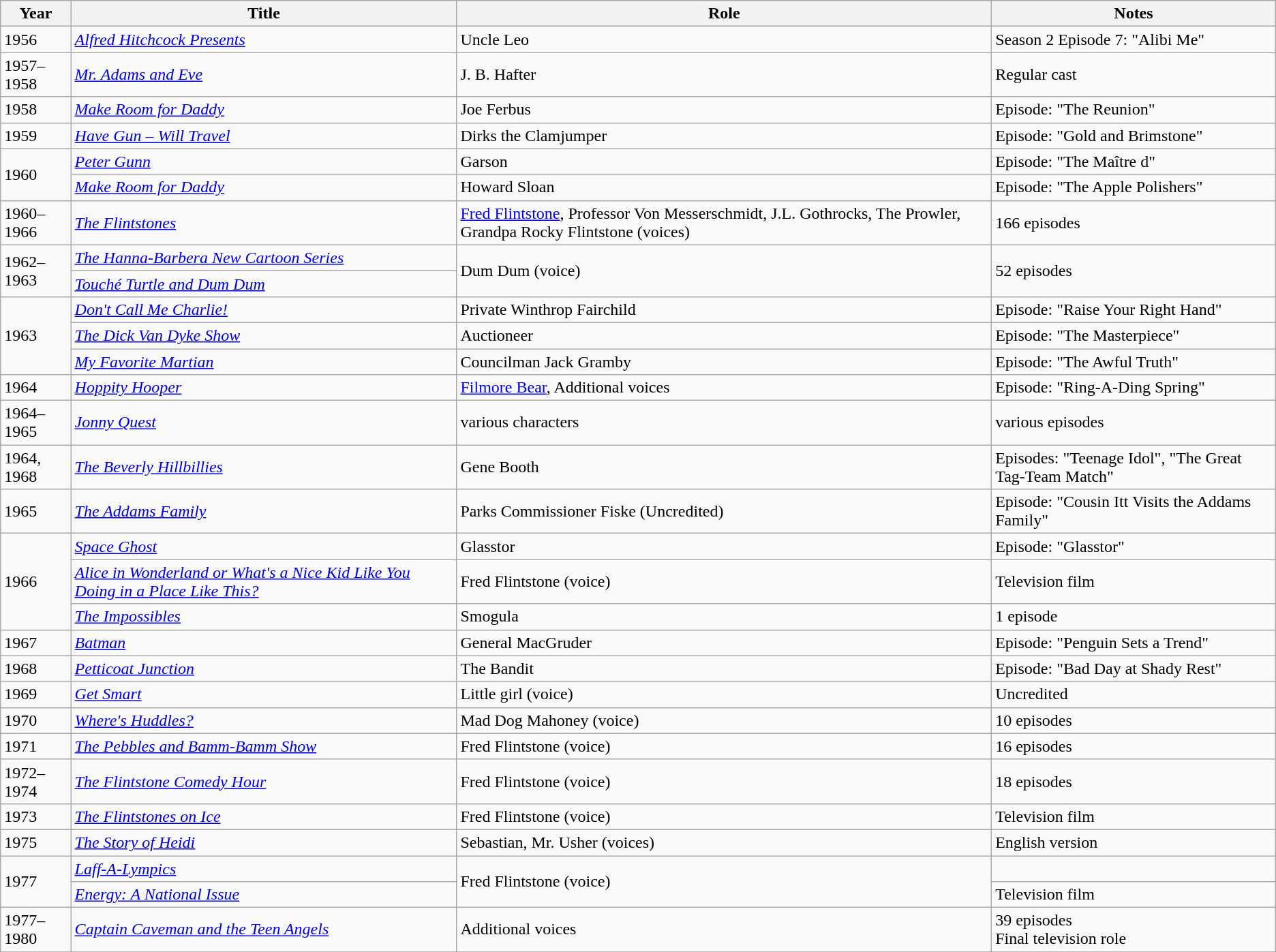<table class="wikitable sortable">
<tr>
<th>Year</th>
<th>Title</th>
<th>Role</th>
<th class="unsortable">Notes</th>
</tr>
<tr>
<td>1956</td>
<td><em><a href='#'>Alfred Hitchcock Presents</a></em></td>
<td>Uncle Leo</td>
<td>Season 2 Episode 7: "Alibi Me"</td>
</tr>
<tr>
<td>1957–1958</td>
<td><em><a href='#'>Mr. Adams and Eve</a></em></td>
<td>J. B. Hafter</td>
<td>Regular cast</td>
</tr>
<tr>
<td>1958</td>
<td><em><a href='#'>Make Room for Daddy</a></em></td>
<td>Joe Ferbus</td>
<td>Episode: "The Reunion"</td>
</tr>
<tr>
<td>1959</td>
<td><em><a href='#'>Have Gun – Will Travel</a></em></td>
<td>Dirks the Clamjumper</td>
<td>Episode: "Gold and Brimstone"</td>
</tr>
<tr>
<td rowspan="2">1960</td>
<td><em><a href='#'>Peter Gunn</a></em></td>
<td>Garson</td>
<td>Episode: "The Maître d"</td>
</tr>
<tr>
<td><em><a href='#'>Make Room for Daddy</a></em></td>
<td>Howard Sloan</td>
<td>Episode: "The Apple Polishers"</td>
</tr>
<tr>
<td>1960–1966</td>
<td><em><a href='#'>The Flintstones</a></em></td>
<td><a href='#'>Fred Flintstone</a>, Professor Von Messerschmidt, J.L. Gothrocks, The Prowler, Grandpa Rocky Flintstone (voices)</td>
<td>166 episodes</td>
</tr>
<tr>
<td rowspan="2">1962–1963</td>
<td><em><a href='#'>The Hanna-Barbera New Cartoon Series</a></em></td>
<td rowspan="2">Dum Dum (voice)</td>
<td rowspan="2">52 episodes</td>
</tr>
<tr>
<td><em><a href='#'>Touché Turtle and Dum Dum</a></em></td>
</tr>
<tr>
<td rowspan="3">1963</td>
<td><em><a href='#'>Don't Call Me Charlie!</a></em></td>
<td>Private Winthrop Fairchild</td>
<td>Episode: "Raise Your Right Hand"</td>
</tr>
<tr>
<td><em><a href='#'>The Dick Van Dyke Show</a></em></td>
<td>Auctioneer</td>
<td>Episode: "The Masterpiece"</td>
</tr>
<tr>
<td><em><a href='#'>My Favorite Martian</a></em></td>
<td>Councilman Jack Gramby</td>
<td>Episode: "The Awful Truth"</td>
</tr>
<tr>
<td>1964</td>
<td><em><a href='#'>Hoppity Hooper</a></em></td>
<td><a href='#'>Filmore Bear</a>, Additional voices</td>
<td>Episode: "Ring-A-Ding Spring"</td>
</tr>
<tr>
<td>1964–1965</td>
<td><em><a href='#'>Jonny Quest</a></em></td>
<td>various characters</td>
<td>various episodes</td>
</tr>
<tr>
<td>1964, 1968</td>
<td><em><a href='#'>The Beverly Hillbillies</a></em></td>
<td>Gene Booth</td>
<td>Episodes: "Teenage Idol", "The Great Tag-Team Match"</td>
</tr>
<tr>
<td>1965</td>
<td><em><a href='#'>The Addams Family</a></em></td>
<td>Parks Commissioner Fiske (Uncredited)</td>
<td>Episode: "Cousin Itt Visits the Addams Family"</td>
</tr>
<tr>
<td rowspan="3">1966</td>
<td><em><a href='#'>Space Ghost</a></em></td>
<td>Glasstor</td>
<td>Episode: "Glasstor"</td>
</tr>
<tr>
<td><em><a href='#'>Alice in Wonderland or What's a Nice Kid Like You Doing in a Place Like This?</a></em></td>
<td>Fred Flintstone (voice)</td>
<td>Television film</td>
</tr>
<tr>
<td><em><a href='#'>The Impossibles</a></em></td>
<td>Smogula</td>
<td>1 episode</td>
</tr>
<tr>
<td>1967</td>
<td><em><a href='#'>Batman</a></em></td>
<td>General MacGruder</td>
<td>Episode: "Penguin Sets a Trend"</td>
</tr>
<tr>
<td>1968</td>
<td><em><a href='#'>Petticoat Junction</a></em></td>
<td>The Bandit</td>
<td>Episode: "Bad Day at Shady Rest"</td>
</tr>
<tr>
<td>1969</td>
<td><em><a href='#'>Get Smart</a></em></td>
<td>Little girl (voice)</td>
<td>Uncredited</td>
</tr>
<tr>
<td>1970</td>
<td><em><a href='#'>Where's Huddles?</a></em></td>
<td>Mad Dog Mahoney (voice)</td>
<td>10 episodes</td>
</tr>
<tr>
<td>1971</td>
<td><em><a href='#'>The Pebbles and Bamm-Bamm Show</a></em></td>
<td>Fred Flintstone (voice)</td>
<td>16 episodes</td>
</tr>
<tr>
<td>1972–1974</td>
<td><em><a href='#'>The Flintstone Comedy Hour</a></em></td>
<td>Fred Flintstone (voice)</td>
<td>18 episodes</td>
</tr>
<tr>
<td>1973</td>
<td><em><a href='#'>The Flintstones on Ice</a></em></td>
<td>Fred Flintstone (voice)</td>
<td>Television film</td>
</tr>
<tr>
<td>1975</td>
<td><em><a href='#'>The Story of Heidi</a></em></td>
<td>Sebastian, Mr. Usher (voices)</td>
<td>English version</td>
</tr>
<tr>
<td rowspan="2">1977</td>
<td><em><a href='#'>Laff-A-Lympics</a></em></td>
<td rowspan="2">Fred Flintstone (voice)</td>
<td></td>
</tr>
<tr>
<td><em><a href='#'>Energy: A National Issue</a></em></td>
<td>Television film</td>
</tr>
<tr>
<td>1977–1980</td>
<td><em><a href='#'>Captain Caveman and the Teen Angels</a></em></td>
<td>Additional voices</td>
<td>39 episodes<br>Final television role</td>
</tr>
<tr>
</tr>
</table>
